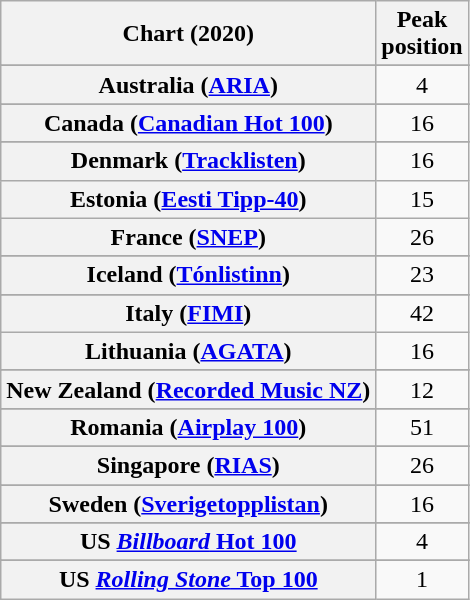<table class="wikitable sortable plainrowheaders" style="text-align:center">
<tr>
<th scope="col">Chart (2020)</th>
<th scope="col">Peak<br>position</th>
</tr>
<tr>
</tr>
<tr>
<th scope="row">Australia (<a href='#'>ARIA</a>)</th>
<td>4</td>
</tr>
<tr>
</tr>
<tr>
<th scope="row">Canada (<a href='#'>Canadian Hot 100</a>)</th>
<td>16</td>
</tr>
<tr>
</tr>
<tr>
</tr>
<tr>
</tr>
<tr>
<th scope="row">Denmark (<a href='#'>Tracklisten</a>)</th>
<td>16</td>
</tr>
<tr>
<th scope="row">Estonia (<a href='#'>Eesti Tipp-40</a>)</th>
<td>15</td>
</tr>
<tr>
<th scope="row">France (<a href='#'>SNEP</a>)</th>
<td>26</td>
</tr>
<tr>
</tr>
<tr>
</tr>
<tr>
</tr>
<tr>
<th scope="row">Iceland (<a href='#'>Tónlistinn</a>)</th>
<td>23</td>
</tr>
<tr>
</tr>
<tr>
<th scope="row">Italy (<a href='#'>FIMI</a>)</th>
<td>42</td>
</tr>
<tr>
<th scope="row">Lithuania (<a href='#'>AGATA</a>)</th>
<td>16</td>
</tr>
<tr>
</tr>
<tr>
<th scope="row">New Zealand (<a href='#'>Recorded Music NZ</a>)</th>
<td>12</td>
</tr>
<tr>
</tr>
<tr>
<th scope="row">Romania (<a href='#'>Airplay 100</a>)</th>
<td>51</td>
</tr>
<tr>
</tr>
<tr>
<th scope="row">Singapore (<a href='#'>RIAS</a>)</th>
<td>26</td>
</tr>
<tr>
</tr>
<tr>
<th scope="row">Sweden (<a href='#'>Sverigetopplistan</a>)</th>
<td>16</td>
</tr>
<tr>
</tr>
<tr>
</tr>
<tr>
</tr>
<tr>
<th scope="row">US <a href='#'><em>Billboard</em> Hot 100</a></th>
<td>4</td>
</tr>
<tr>
</tr>
<tr>
</tr>
<tr>
</tr>
<tr>
</tr>
<tr>
<th scope="row">US <a href='#'><em>Rolling Stone</em> Top 100</a></th>
<td>1</td>
</tr>
</table>
